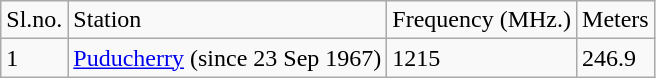<table class="wikitable">
<tr>
<td>Sl.no.</td>
<td>Station</td>
<td>Frequency (MHz.)</td>
<td>Meters</td>
</tr>
<tr>
<td>1</td>
<td><a href='#'>Puducherry</a> (since 23 Sep 1967)</td>
<td>1215</td>
<td>246.9</td>
</tr>
</table>
